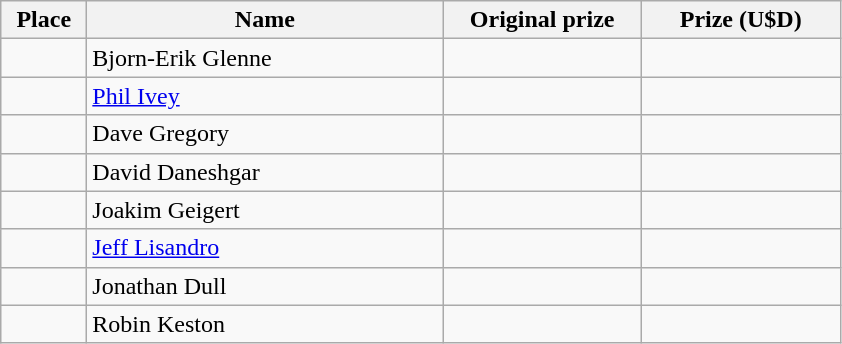<table class="wikitable">
<tr>
<th width="50">Place</th>
<th width="230">Name</th>
<th width="125">Original prize</th>
<th width="125">Prize (U$D)</th>
</tr>
<tr>
<td></td>
<td> Bjorn-Erik Glenne</td>
<td></td>
<td></td>
</tr>
<tr>
<td></td>
<td> <a href='#'>Phil Ivey</a></td>
<td></td>
<td></td>
</tr>
<tr>
<td></td>
<td> Dave Gregory</td>
<td></td>
<td></td>
</tr>
<tr>
<td></td>
<td> David Daneshgar</td>
<td></td>
<td></td>
</tr>
<tr>
<td></td>
<td> Joakim Geigert</td>
<td></td>
<td></td>
</tr>
<tr>
<td></td>
<td> <a href='#'>Jeff Lisandro</a></td>
<td></td>
<td></td>
</tr>
<tr>
<td></td>
<td> Jonathan Dull</td>
<td></td>
<td></td>
</tr>
<tr>
<td></td>
<td> Robin Keston</td>
<td></td>
<td></td>
</tr>
</table>
